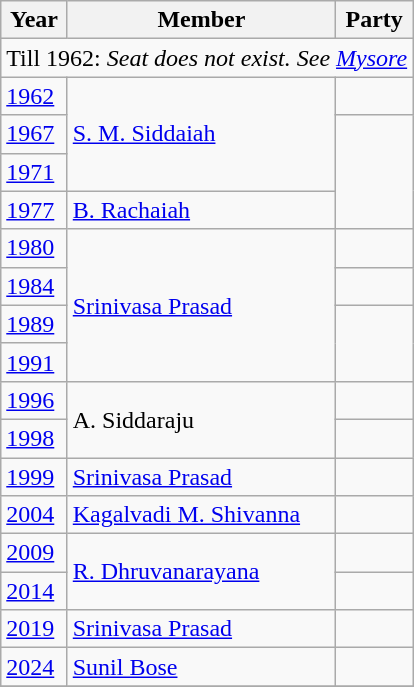<table class="wikitable sortable">
<tr>
<th>Year</th>
<th>Member</th>
<th colspan="2">Party</th>
</tr>
<tr>
<td colspan="4" align="center">Till 1962: <em>Seat does not exist. See <a href='#'>Mysore</a></em></td>
</tr>
<tr>
<td><a href='#'>1962</a></td>
<td rowspan="3"><a href='#'>S. M. Siddaiah</a></td>
<td></td>
</tr>
<tr>
<td><a href='#'>1967</a></td>
</tr>
<tr>
<td><a href='#'>1971</a></td>
</tr>
<tr>
<td><a href='#'>1977</a></td>
<td><a href='#'>B. Rachaiah</a></td>
</tr>
<tr>
<td><a href='#'>1980</a></td>
<td rowspan="4"><a href='#'>Srinivasa Prasad</a></td>
<td></td>
</tr>
<tr>
<td><a href='#'>1984</a></td>
<td></td>
</tr>
<tr>
<td><a href='#'>1989</a></td>
</tr>
<tr>
<td><a href='#'>1991</a></td>
</tr>
<tr>
<td><a href='#'>1996</a></td>
<td rowspan="2">A. Siddaraju</td>
<td></td>
</tr>
<tr>
<td><a href='#'>1998</a></td>
</tr>
<tr>
<td><a href='#'>1999</a></td>
<td><a href='#'>Srinivasa Prasad</a></td>
<td></td>
</tr>
<tr>
<td><a href='#'>2004</a></td>
<td><a href='#'>Kagalvadi M. Shivanna</a></td>
<td></td>
</tr>
<tr>
<td><a href='#'>2009</a></td>
<td rowspan="2"><a href='#'>R. Dhruvanarayana</a></td>
<td></td>
</tr>
<tr>
<td><a href='#'>2014</a></td>
</tr>
<tr>
<td><a href='#'>2019</a></td>
<td><a href='#'>Srinivasa Prasad</a></td>
<td></td>
</tr>
<tr>
<td><a href='#'>2024</a></td>
<td><a href='#'>Sunil Bose</a></td>
<td></td>
</tr>
<tr>
</tr>
</table>
